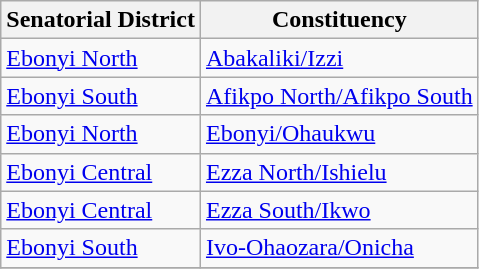<table class="wikitable sortable">
<tr>
<th>Senatorial District</th>
<th>Constituency</th>
</tr>
<tr>
<td><a href='#'>Ebonyi North</a></td>
<td><a href='#'>Abakaliki/Izzi</a></td>
</tr>
<tr>
<td><a href='#'>Ebonyi South</a></td>
<td><a href='#'>Afikpo North/Afikpo South</a></td>
</tr>
<tr>
<td><a href='#'>Ebonyi North</a></td>
<td><a href='#'>Ebonyi/Ohaukwu</a></td>
</tr>
<tr>
<td><a href='#'>Ebonyi Central</a></td>
<td><a href='#'>Ezza North/Ishielu</a></td>
</tr>
<tr>
<td><a href='#'>Ebonyi Central</a></td>
<td><a href='#'>Ezza South/Ikwo</a></td>
</tr>
<tr>
<td><a href='#'>Ebonyi South</a></td>
<td><a href='#'>Ivo-Ohaozara/Onicha</a></td>
</tr>
<tr>
</tr>
</table>
